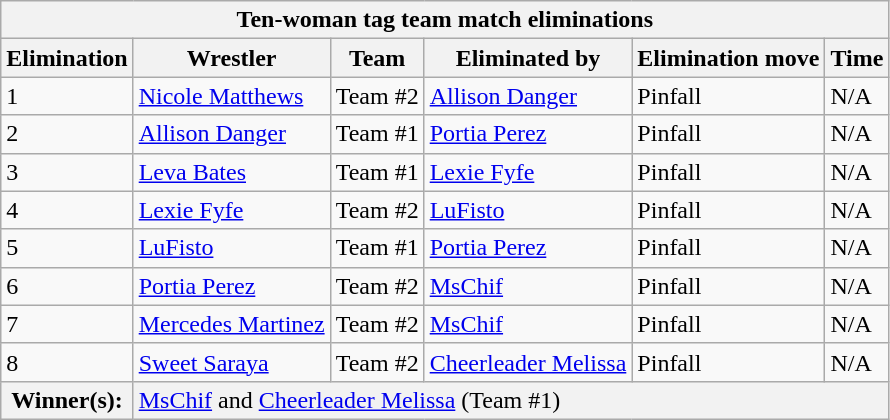<table class="wikitable" border="1">
<tr>
<th colspan="6">Ten-woman tag team match eliminations</th>
</tr>
<tr>
<th>Elimination</th>
<th>Wrestler</th>
<th>Team</th>
<th>Eliminated by</th>
<th>Elimination move</th>
<th>Time</th>
</tr>
<tr>
<td>1</td>
<td><a href='#'>Nicole Matthews</a></td>
<td>Team #2</td>
<td><a href='#'>Allison Danger</a></td>
<td>Pinfall</td>
<td>N/A</td>
</tr>
<tr>
<td>2</td>
<td><a href='#'>Allison Danger</a></td>
<td>Team #1</td>
<td><a href='#'>Portia Perez</a></td>
<td>Pinfall</td>
<td>N/A</td>
</tr>
<tr>
<td>3</td>
<td><a href='#'>Leva Bates</a></td>
<td>Team #1</td>
<td><a href='#'>Lexie Fyfe</a></td>
<td>Pinfall</td>
<td>N/A</td>
</tr>
<tr>
<td>4</td>
<td><a href='#'>Lexie Fyfe</a></td>
<td>Team #2</td>
<td><a href='#'>LuFisto</a></td>
<td>Pinfall</td>
<td>N/A</td>
</tr>
<tr>
<td>5</td>
<td><a href='#'>LuFisto</a></td>
<td>Team #1</td>
<td><a href='#'>Portia Perez</a></td>
<td>Pinfall</td>
<td>N/A</td>
</tr>
<tr>
<td>6</td>
<td><a href='#'>Portia Perez</a></td>
<td>Team #2</td>
<td><a href='#'>MsChif</a></td>
<td>Pinfall</td>
<td>N/A</td>
</tr>
<tr>
<td>7</td>
<td><a href='#'>Mercedes Martinez</a></td>
<td>Team #2</td>
<td><a href='#'>MsChif</a></td>
<td>Pinfall</td>
<td>N/A</td>
</tr>
<tr>
<td>8</td>
<td><a href='#'>Sweet Saraya</a></td>
<td>Team #2</td>
<td><a href='#'>Cheerleader Melissa</a></td>
<td>Pinfall</td>
<td>N/A</td>
</tr>
<tr>
<th>Winner(s):</th>
<td colspan="5" bgcolor="#f2f2f2"><a href='#'>MsChif</a> and <a href='#'>Cheerleader Melissa</a> (Team #1)</td>
</tr>
</table>
